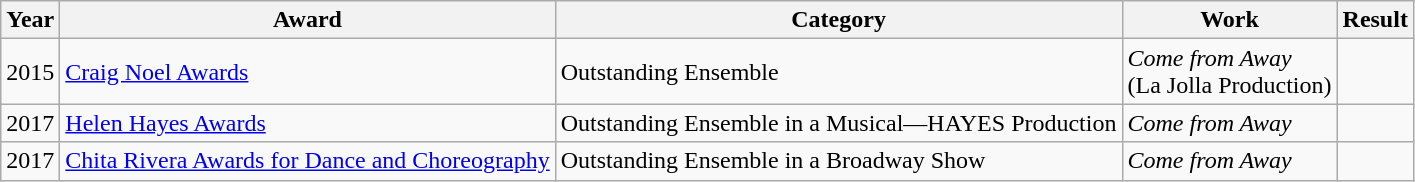<table class="wikitable">
<tr>
<th>Year</th>
<th>Award</th>
<th>Category</th>
<th>Work</th>
<th>Result</th>
</tr>
<tr>
<td>2015</td>
<td><a href='#'>Craig Noel Awards</a></td>
<td>Outstanding Ensemble</td>
<td><em>Come from Away</em><br>(La Jolla Production)</td>
<td></td>
</tr>
<tr>
<td>2017</td>
<td><a href='#'>Helen Hayes Awards</a></td>
<td>Outstanding Ensemble in a Musical—HAYES Production</td>
<td><em>Come from Away</em></td>
<td></td>
</tr>
<tr>
<td>2017</td>
<td><a href='#'>Chita Rivera Awards for Dance and Choreography</a></td>
<td>Outstanding Ensemble in a Broadway Show</td>
<td><em>Come from Away</em></td>
<td></td>
</tr>
</table>
